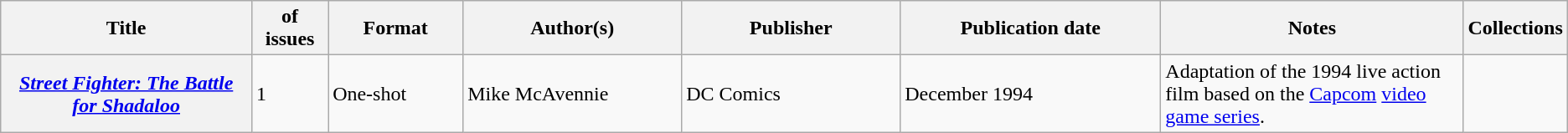<table class="wikitable">
<tr>
<th>Title</th>
<th style="width:40pt"> of issues</th>
<th style="width:75pt">Format</th>
<th style="width:125pt">Author(s)</th>
<th style="width:125pt">Publisher</th>
<th style="width:150pt">Publication date</th>
<th style="width:175pt">Notes</th>
<th>Collections</th>
</tr>
<tr>
<th><em><a href='#'>Street Fighter: The Battle for Shadaloo</a></em></th>
<td>1</td>
<td>One-shot</td>
<td>Mike McAvennie</td>
<td>DC Comics</td>
<td>December 1994</td>
<td>Adaptation of the 1994 live action film based on the <a href='#'>Capcom</a> <a href='#'>video game series</a>.</td>
<td></td>
</tr>
</table>
